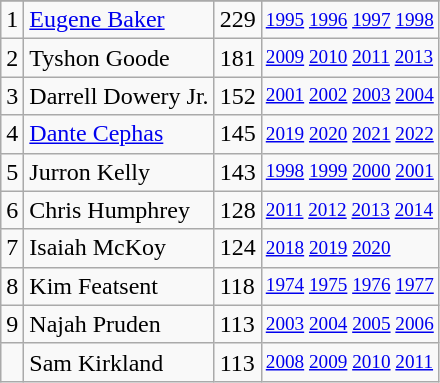<table class="wikitable" style="display:inline-table;">
<tr>
</tr>
<tr>
<td>1</td>
<td><a href='#'>Eugene Baker</a></td>
<td>229</td>
<td style="font-size:80%;"><a href='#'>1995</a> <a href='#'>1996</a> <a href='#'>1997</a> <a href='#'>1998</a></td>
</tr>
<tr>
<td>2</td>
<td>Tyshon Goode</td>
<td>181</td>
<td style="font-size:80%;"><a href='#'>2009</a> <a href='#'>2010</a> <a href='#'>2011</a> <a href='#'>2013</a></td>
</tr>
<tr>
<td>3</td>
<td>Darrell Dowery Jr.</td>
<td>152</td>
<td style="font-size:80%;"><a href='#'>2001</a> <a href='#'>2002</a> <a href='#'>2003</a> <a href='#'>2004</a></td>
</tr>
<tr>
<td>4</td>
<td><a href='#'>Dante Cephas</a></td>
<td>145</td>
<td style="font-size:80%;"><a href='#'>2019</a> <a href='#'>2020</a> <a href='#'>2021</a> <a href='#'>2022</a></td>
</tr>
<tr>
<td>5</td>
<td>Jurron Kelly</td>
<td>143</td>
<td style="font-size:80%;"><a href='#'>1998</a> <a href='#'>1999</a> <a href='#'>2000</a> <a href='#'>2001</a></td>
</tr>
<tr>
<td>6</td>
<td>Chris Humphrey</td>
<td>128</td>
<td style="font-size:80%;"><a href='#'>2011</a> <a href='#'>2012</a> <a href='#'>2013</a> <a href='#'>2014</a></td>
</tr>
<tr>
<td>7</td>
<td>Isaiah McKoy</td>
<td>124</td>
<td style="font-size:80%;"><a href='#'>2018</a> <a href='#'>2019</a> <a href='#'>2020</a></td>
</tr>
<tr>
<td>8</td>
<td>Kim Featsent</td>
<td>118</td>
<td style="font-size:80%;"><a href='#'>1974</a> <a href='#'>1975</a> <a href='#'>1976</a> <a href='#'>1977</a></td>
</tr>
<tr>
<td>9</td>
<td>Najah Pruden</td>
<td>113</td>
<td style="font-size:80%;"><a href='#'>2003</a> <a href='#'>2004</a> <a href='#'>2005</a> <a href='#'>2006</a></td>
</tr>
<tr>
<td></td>
<td>Sam Kirkland</td>
<td>113</td>
<td style="font-size:80%;"><a href='#'>2008</a> <a href='#'>2009</a> <a href='#'>2010</a> <a href='#'>2011</a></td>
</tr>
</table>
